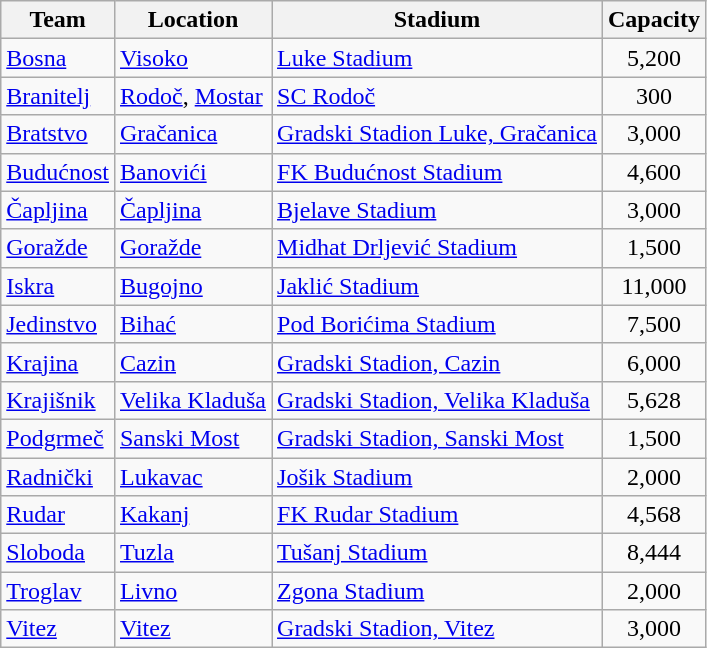<table class="wikitable sortable">
<tr>
<th>Team</th>
<th>Location</th>
<th>Stadium</th>
<th>Capacity</th>
</tr>
<tr>
<td><a href='#'>Bosna</a></td>
<td><a href='#'>Visoko</a></td>
<td><a href='#'>Luke Stadium</a></td>
<td align="center">5,200</td>
</tr>
<tr>
<td><a href='#'>Branitelj</a></td>
<td><a href='#'>Rodoč</a>, <a href='#'>Mostar</a></td>
<td><a href='#'>SC Rodoč</a></td>
<td align="center">300</td>
</tr>
<tr>
<td><a href='#'>Bratstvo</a></td>
<td><a href='#'>Gračanica</a></td>
<td><a href='#'>Gradski Stadion Luke, Gračanica</a></td>
<td align="center">3,000</td>
</tr>
<tr>
<td><a href='#'>Budućnost</a></td>
<td><a href='#'>Banovići</a></td>
<td><a href='#'>FK Budućnost Stadium</a></td>
<td align="center">4,600</td>
</tr>
<tr>
<td><a href='#'>Čapljina</a></td>
<td><a href='#'>Čapljina</a></td>
<td><a href='#'>Bjelave Stadium</a></td>
<td align="center">3,000</td>
</tr>
<tr>
<td><a href='#'>Goražde</a></td>
<td><a href='#'>Goražde</a></td>
<td><a href='#'>Midhat Drljević Stadium</a></td>
<td align="center">1,500</td>
</tr>
<tr>
<td><a href='#'>Iskra</a></td>
<td><a href='#'>Bugojno</a></td>
<td><a href='#'>Jaklić Stadium</a></td>
<td align="center">11,000</td>
</tr>
<tr>
<td><a href='#'>Jedinstvo</a></td>
<td><a href='#'>Bihać</a></td>
<td><a href='#'>Pod Borićima Stadium</a></td>
<td align="center">7,500</td>
</tr>
<tr>
<td><a href='#'>Krajina</a></td>
<td><a href='#'>Cazin</a></td>
<td><a href='#'>Gradski Stadion, Cazin</a></td>
<td align="center">6,000</td>
</tr>
<tr>
<td><a href='#'>Krajišnik</a></td>
<td><a href='#'>Velika Kladuša</a></td>
<td><a href='#'>Gradski Stadion, Velika Kladuša</a></td>
<td align="center">5,628</td>
</tr>
<tr>
<td><a href='#'>Podgrmeč</a></td>
<td><a href='#'>Sanski Most</a></td>
<td><a href='#'>Gradski Stadion, Sanski Most</a></td>
<td align="center">1,500</td>
</tr>
<tr>
<td><a href='#'>Radnički</a></td>
<td><a href='#'>Lukavac</a></td>
<td><a href='#'>Jošik Stadium</a></td>
<td align="center">2,000</td>
</tr>
<tr>
<td><a href='#'>Rudar</a></td>
<td><a href='#'>Kakanj</a></td>
<td><a href='#'>FK Rudar Stadium</a><br></td>
<td align="center">4,568</td>
</tr>
<tr>
<td><a href='#'>Sloboda</a></td>
<td><a href='#'>Tuzla</a></td>
<td><a href='#'>Tušanj Stadium</a></td>
<td align="center">8,444</td>
</tr>
<tr>
<td><a href='#'>Troglav</a></td>
<td><a href='#'>Livno</a></td>
<td><a href='#'>Zgona Stadium</a></td>
<td align="center">2,000</td>
</tr>
<tr>
<td><a href='#'>Vitez</a></td>
<td><a href='#'>Vitez</a></td>
<td><a href='#'>Gradski Stadion, Vitez</a></td>
<td align="center">3,000</td>
</tr>
</table>
